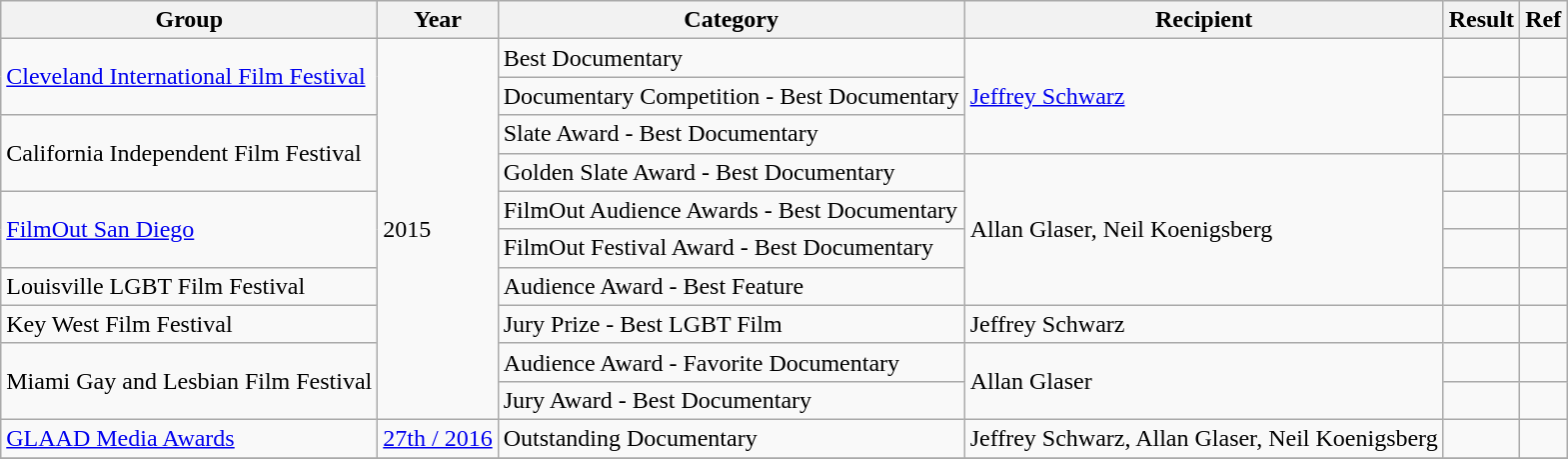<table class="wikitable sortable">
<tr>
<th>Group</th>
<th>Year</th>
<th>Category</th>
<th>Recipient</th>
<th>Result</th>
<th>Ref</th>
</tr>
<tr>
<td rowspan="2"><a href='#'>Cleveland International Film Festival</a></td>
<td rowspan="10">2015</td>
<td>Best Documentary</td>
<td rowspan="3"><a href='#'>Jeffrey Schwarz</a></td>
<td></td>
<td></td>
</tr>
<tr>
<td>Documentary Competition - Best Documentary</td>
<td></td>
<td></td>
</tr>
<tr>
<td rowspan="2">California Independent Film Festival</td>
<td>Slate Award - Best Documentary</td>
<td></td>
<td></td>
</tr>
<tr>
<td>Golden Slate Award - Best Documentary</td>
<td rowspan="4">Allan Glaser, Neil Koenigsberg</td>
<td></td>
<td></td>
</tr>
<tr>
<td rowspan="2"><a href='#'>FilmOut San Diego</a></td>
<td>FilmOut Audience Awards - Best Documentary</td>
<td></td>
<td></td>
</tr>
<tr>
<td>FilmOut Festival Award - Best Documentary</td>
<td></td>
<td></td>
</tr>
<tr>
<td>Louisville LGBT Film Festival</td>
<td>Audience Award - Best Feature</td>
<td></td>
<td></td>
</tr>
<tr>
<td>Key West Film Festival</td>
<td>Jury Prize - Best LGBT Film</td>
<td>Jeffrey Schwarz</td>
<td></td>
<td></td>
</tr>
<tr>
<td rowspan="2">Miami Gay and Lesbian Film Festival</td>
<td>Audience Award - Favorite Documentary</td>
<td rowspan="2">Allan Glaser</td>
<td></td>
<td></td>
</tr>
<tr>
<td>Jury Award - Best Documentary</td>
<td></td>
<td></td>
</tr>
<tr>
<td><a href='#'>GLAAD Media Awards</a></td>
<td><a href='#'>27th / 2016</a></td>
<td>Outstanding Documentary</td>
<td>Jeffrey Schwarz, Allan Glaser, Neil Koenigsberg</td>
<td></td>
<td></td>
</tr>
<tr>
</tr>
</table>
